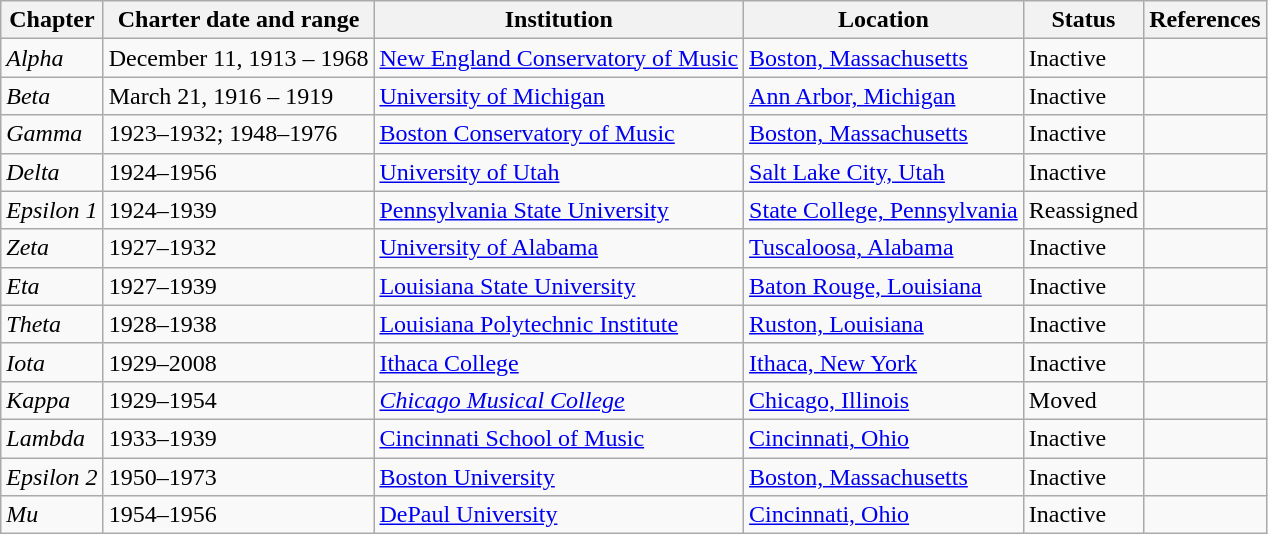<table class="wikitable sortable">
<tr>
<th>Chapter</th>
<th>Charter date and range</th>
<th>Institution</th>
<th>Location</th>
<th>Status</th>
<th>References</th>
</tr>
<tr>
<td><em>Alpha</em></td>
<td>December 11, 1913 – 1968</td>
<td><a href='#'>New England Conservatory of Music</a></td>
<td><a href='#'>Boston, Massachusetts</a></td>
<td>Inactive</td>
<td></td>
</tr>
<tr>
<td><em>Beta</em></td>
<td>March 21, 1916 – 1919</td>
<td><a href='#'>University of Michigan</a></td>
<td><a href='#'>Ann Arbor, Michigan</a></td>
<td>Inactive</td>
<td></td>
</tr>
<tr>
<td><em>Gamma</em></td>
<td>1923–1932; 1948–1976</td>
<td><a href='#'>Boston Conservatory of Music</a></td>
<td><a href='#'>Boston, Massachusetts</a></td>
<td>Inactive</td>
<td></td>
</tr>
<tr>
<td><em>Delta</em></td>
<td>1924–1956</td>
<td><a href='#'>University of Utah</a></td>
<td><a href='#'>Salt Lake City, Utah</a></td>
<td>Inactive</td>
<td></td>
</tr>
<tr>
<td><em>Epsilon 1</em></td>
<td>1924–1939</td>
<td><a href='#'>Pennsylvania State University</a></td>
<td><a href='#'>State College, Pennsylvania</a></td>
<td>Reassigned</td>
<td></td>
</tr>
<tr>
<td><em>Zeta</em></td>
<td>1927–1932</td>
<td><a href='#'>University of Alabama</a></td>
<td><a href='#'>Tuscaloosa, Alabama</a></td>
<td>Inactive</td>
<td></td>
</tr>
<tr>
<td><em>Eta</em></td>
<td>1927–1939</td>
<td><a href='#'>Louisiana State University</a></td>
<td><a href='#'>Baton Rouge, Louisiana</a></td>
<td>Inactive</td>
<td></td>
</tr>
<tr>
<td><em>Theta</em></td>
<td>1928–1938</td>
<td><a href='#'>Louisiana Polytechnic Institute</a></td>
<td><a href='#'>Ruston, Louisiana</a></td>
<td>Inactive</td>
<td></td>
</tr>
<tr>
<td><em>Iota</em></td>
<td>1929–2008</td>
<td><a href='#'>Ithaca College</a></td>
<td><a href='#'>Ithaca, New York</a></td>
<td>Inactive</td>
<td></td>
</tr>
<tr>
<td><em>Kappa</em></td>
<td>1929–1954</td>
<td><em><a href='#'>Chicago Musical College</a></em></td>
<td><a href='#'>Chicago, Illinois</a></td>
<td>Moved</td>
<td></td>
</tr>
<tr>
<td><em>Lambda</em></td>
<td>1933–1939</td>
<td><a href='#'>Cincinnati School of Music</a></td>
<td><a href='#'>Cincinnati, Ohio</a></td>
<td>Inactive</td>
<td></td>
</tr>
<tr>
<td><em>Epsilon 2</em></td>
<td>1950–1973</td>
<td><a href='#'>Boston University</a></td>
<td><a href='#'>Boston, Massachusetts</a></td>
<td>Inactive</td>
<td></td>
</tr>
<tr>
<td><em>Mu</em></td>
<td>1954–1956</td>
<td><a href='#'>DePaul University</a></td>
<td><a href='#'>Cincinnati, Ohio</a></td>
<td>Inactive</td>
<td></td>
</tr>
</table>
